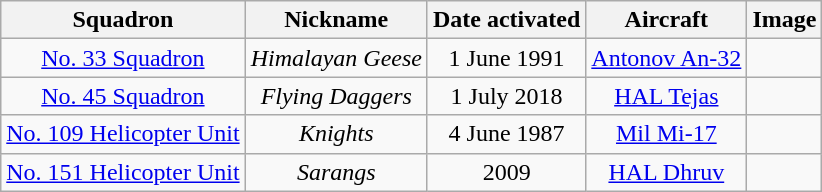<table class="wikitable sortable" style="text-align:center;"style="font-size: 90%">
<tr>
<th>Squadron</th>
<th>Nickname</th>
<th>Date activated</th>
<th>Aircraft</th>
<th>Image</th>
</tr>
<tr>
<td><a href='#'>No. 33 Squadron</a></td>
<td><em>Himalayan Geese</em></td>
<td>1 June 1991</td>
<td><a href='#'>Antonov An-32</a></td>
<td></td>
</tr>
<tr>
<td><a href='#'>No. 45 Squadron</a></td>
<td><em>Flying Daggers</em></td>
<td>1 July 2018</td>
<td><a href='#'>HAL Tejas</a></td>
<td></td>
</tr>
<tr>
<td><a href='#'>No. 109  Helicopter Unit</a></td>
<td><em>Knights</em></td>
<td>4 June 1987</td>
<td><a href='#'>Mil Mi-17</a></td>
<td></td>
</tr>
<tr>
<td><a href='#'>No. 151 Helicopter Unit</a></td>
<td><em>Sarangs</em></td>
<td>2009</td>
<td><a href='#'>HAL Dhruv</a></td>
<td></td>
</tr>
</table>
